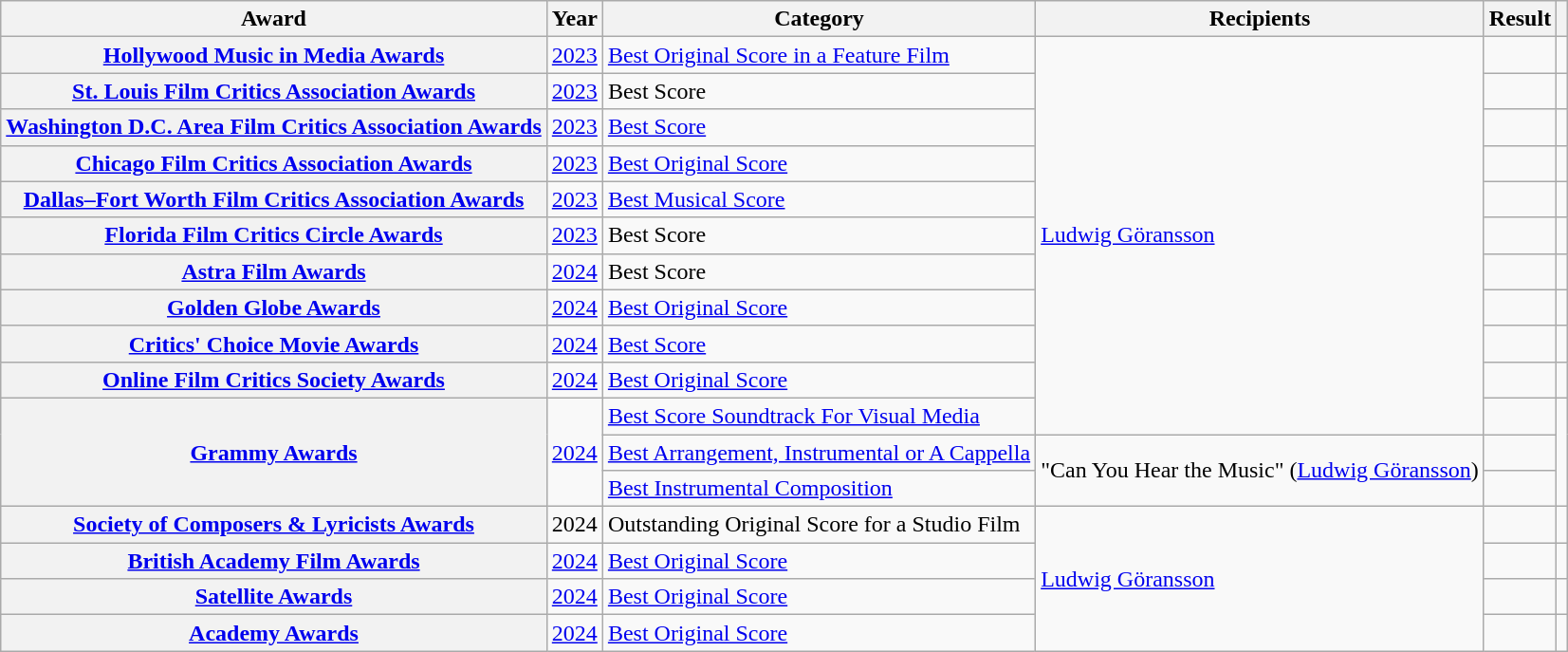<table class="wikitable sortable plainrowheaders">
<tr>
<th scope="col">Award</th>
<th scope="col">Year</th>
<th scope="col">Category</th>
<th>Recipients</th>
<th scope="col">Result</th>
<th scope="col" class="unsortable"></th>
</tr>
<tr>
<th scope="row"><a href='#'>Hollywood Music in Media Awards</a></th>
<td><a href='#'>2023</a></td>
<td><a href='#'>Best Original Score in a Feature Film</a></td>
<td rowspan="11"><a href='#'>Ludwig Göransson</a></td>
<td></td>
<td></td>
</tr>
<tr>
<th scope="row"><a href='#'>St. Louis Film Critics Association Awards</a></th>
<td><a href='#'>2023</a></td>
<td>Best Score</td>
<td></td>
<td></td>
</tr>
<tr>
<th scope="row"><a href='#'>Washington D.C. Area Film Critics Association Awards</a></th>
<td><a href='#'>2023</a></td>
<td><a href='#'>Best Score</a></td>
<td></td>
<td></td>
</tr>
<tr>
<th scope="row"><a href='#'>Chicago Film Critics Association Awards</a></th>
<td><a href='#'>2023</a></td>
<td><a href='#'>Best Original Score</a></td>
<td></td>
<td></td>
</tr>
<tr>
<th scope="row"><a href='#'>Dallas–Fort Worth Film Critics Association Awards</a></th>
<td><a href='#'>2023</a></td>
<td><a href='#'>Best Musical Score</a></td>
<td></td>
<td></td>
</tr>
<tr>
<th scope="row"><a href='#'>Florida Film Critics Circle Awards</a></th>
<td><a href='#'>2023</a></td>
<td>Best Score</td>
<td></td>
<td></td>
</tr>
<tr>
<th scope="row"><a href='#'>Astra Film Awards</a></th>
<td><a href='#'>2024</a></td>
<td>Best Score</td>
<td></td>
<td></td>
</tr>
<tr>
<th scope="row"><a href='#'>Golden Globe Awards</a></th>
<td><a href='#'>2024</a></td>
<td><a href='#'>Best Original Score</a></td>
<td></td>
<td></td>
</tr>
<tr>
<th scope="row"><a href='#'>Critics' Choice Movie Awards</a></th>
<td><a href='#'>2024</a></td>
<td><a href='#'>Best Score</a></td>
<td></td>
<td></td>
</tr>
<tr>
<th scope="row"><a href='#'>Online Film Critics Society Awards</a></th>
<td><a href='#'>2024</a></td>
<td><a href='#'>Best Original Score</a></td>
<td></td>
<td></td>
</tr>
<tr>
<th rowspan="3" scope="row"><a href='#'>Grammy Awards</a></th>
<td rowspan="3"><a href='#'>2024</a></td>
<td><a href='#'>Best Score Soundtrack For Visual Media</a></td>
<td></td>
<td rowspan="3"></td>
</tr>
<tr>
<td><a href='#'>Best Arrangement, Instrumental or A Cappella</a></td>
<td rowspan="2">"Can You Hear the Music" (<a href='#'>Ludwig Göransson</a>)</td>
<td></td>
</tr>
<tr>
<td><a href='#'>Best Instrumental Composition</a></td>
<td></td>
</tr>
<tr>
<th scope="row"><a href='#'>Society of Composers & Lyricists Awards</a></th>
<td>2024</td>
<td>Outstanding Original Score for a Studio Film</td>
<td rowspan="4"><a href='#'>Ludwig Göransson</a></td>
<td></td>
<td></td>
</tr>
<tr>
<th scope="row"><a href='#'>British Academy Film Awards</a></th>
<td><a href='#'>2024</a></td>
<td><a href='#'>Best Original Score</a></td>
<td></td>
<td></td>
</tr>
<tr>
<th scope="row"><a href='#'>Satellite Awards</a></th>
<td><a href='#'>2024</a></td>
<td><a href='#'>Best Original Score</a></td>
<td></td>
<td></td>
</tr>
<tr>
<th scope="row"><a href='#'>Academy Awards</a></th>
<td><a href='#'>2024</a></td>
<td><a href='#'>Best Original Score</a></td>
<td></td>
<td></td>
</tr>
</table>
